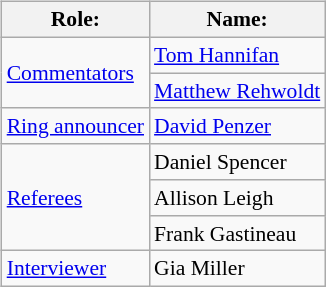<table class=wikitable style="font-size:90%; margin: 0.5em 0 0.5em 1em; float: right; clear: right;">
<tr>
<th>Role:</th>
<th>Name:</th>
</tr>
<tr>
<td rowspan=2><a href='#'>Commentators</a></td>
<td><a href='#'>Tom Hannifan</a></td>
</tr>
<tr>
<td><a href='#'>Matthew Rehwoldt</a></td>
</tr>
<tr>
<td><a href='#'>Ring announcer</a></td>
<td><a href='#'>David Penzer</a></td>
</tr>
<tr>
<td rowspan=3><a href='#'>Referees</a></td>
<td>Daniel Spencer</td>
</tr>
<tr>
<td>Allison Leigh</td>
</tr>
<tr>
<td>Frank Gastineau</td>
</tr>
<tr>
<td><a href='#'>Interviewer</a></td>
<td>Gia Miller</td>
</tr>
</table>
